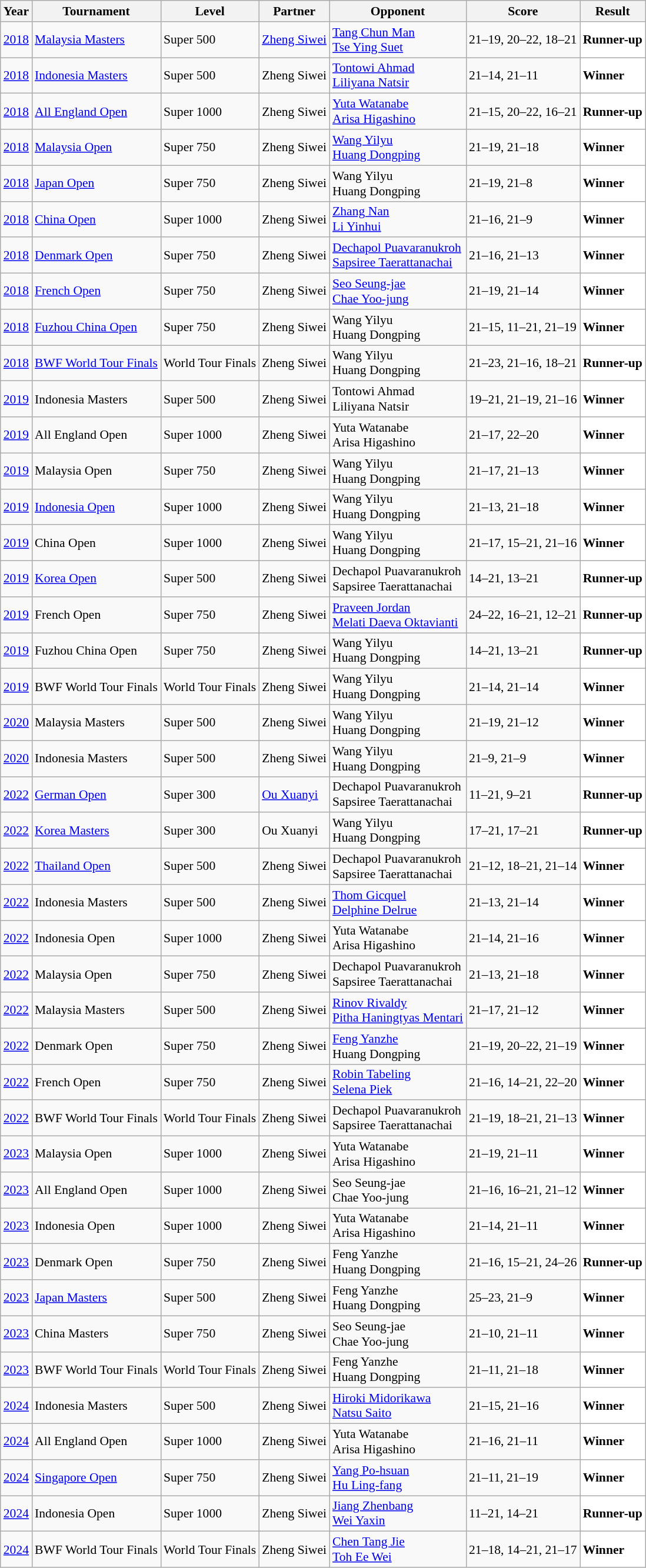<table class="sortable wikitable" style="font-size: 90%">
<tr>
<th>Year</th>
<th>Tournament</th>
<th>Level</th>
<th>Partner</th>
<th>Opponent</th>
<th>Score</th>
<th>Result</th>
</tr>
<tr>
<td align="center"><a href='#'>2018</a></td>
<td align="left"><a href='#'>Malaysia Masters</a></td>
<td align="left">Super 500</td>
<td align="left"> <a href='#'>Zheng Siwei</a></td>
<td align="left"> <a href='#'>Tang Chun Man</a><br> <a href='#'>Tse Ying Suet</a></td>
<td align="left">21–19, 20–22, 18–21</td>
<td style="text-align:left; background:white"> <strong>Runner-up</strong></td>
</tr>
<tr>
<td align="center"><a href='#'>2018</a></td>
<td align="left"><a href='#'>Indonesia Masters</a></td>
<td align="left">Super 500</td>
<td align="left"> Zheng Siwei</td>
<td align="left"> <a href='#'>Tontowi Ahmad</a><br> <a href='#'>Liliyana Natsir</a></td>
<td align="left">21–14, 21–11</td>
<td style="text-align:left; background:white"> <strong>Winner</strong></td>
</tr>
<tr>
<td align="center"><a href='#'>2018</a></td>
<td align="left"><a href='#'>All England Open</a></td>
<td align="left">Super 1000</td>
<td align="left"> Zheng Siwei</td>
<td align="left"> <a href='#'>Yuta Watanabe</a><br> <a href='#'>Arisa Higashino</a></td>
<td align="left">21–15, 20–22, 16–21</td>
<td style="text-align:left; background:white"> <strong>Runner-up</strong></td>
</tr>
<tr>
<td align="center"><a href='#'>2018</a></td>
<td align="left"><a href='#'>Malaysia Open</a></td>
<td align="left">Super 750</td>
<td align="left"> Zheng Siwei</td>
<td align="left"> <a href='#'>Wang Yilyu</a><br> <a href='#'>Huang Dongping</a></td>
<td align="left">21–19, 21–18</td>
<td style="text-align:left; background:white"> <strong>Winner</strong></td>
</tr>
<tr>
<td align="center"><a href='#'>2018</a></td>
<td align="left"><a href='#'>Japan Open</a></td>
<td align="left">Super 750</td>
<td align="left"> Zheng Siwei</td>
<td align="left"> Wang Yilyu<br> Huang Dongping</td>
<td align="left">21–19, 21–8</td>
<td style="text-align:left; background:white"> <strong>Winner</strong></td>
</tr>
<tr>
<td align="center"><a href='#'>2018</a></td>
<td align="left"><a href='#'>China Open</a></td>
<td align="left">Super 1000</td>
<td align="left"> Zheng Siwei</td>
<td align="left"> <a href='#'>Zhang Nan</a><br> <a href='#'>Li Yinhui</a></td>
<td align="left">21–16, 21–9</td>
<td style="text-align:left; background:white"> <strong>Winner</strong></td>
</tr>
<tr>
<td align="center"><a href='#'>2018</a></td>
<td align="left"><a href='#'>Denmark Open</a></td>
<td align="left">Super 750</td>
<td align="left"> Zheng Siwei</td>
<td align="left"> <a href='#'>Dechapol Puavaranukroh</a><br> <a href='#'>Sapsiree Taerattanachai</a></td>
<td align="left">21–16, 21–13</td>
<td style="text-align:left; background:white"> <strong>Winner</strong></td>
</tr>
<tr>
<td align="center"><a href='#'>2018</a></td>
<td align="left"><a href='#'>French Open</a></td>
<td align="left">Super 750</td>
<td align="left"> Zheng Siwei</td>
<td align="left"> <a href='#'>Seo Seung-jae</a><br> <a href='#'>Chae Yoo-jung</a></td>
<td align="left">21–19, 21–14</td>
<td style="text-align:left; background:white"> <strong>Winner</strong></td>
</tr>
<tr>
<td align="center"><a href='#'>2018</a></td>
<td align="left"><a href='#'>Fuzhou China Open</a></td>
<td align="left">Super 750</td>
<td align="left"> Zheng Siwei</td>
<td align="left"> Wang Yilyu<br> Huang Dongping</td>
<td align="left">21–15, 11–21, 21–19</td>
<td style="text-align:left; background:white"> <strong>Winner</strong></td>
</tr>
<tr>
<td align="center"><a href='#'>2018</a></td>
<td align="left"><a href='#'>BWF World Tour Finals</a></td>
<td align="left">World Tour Finals</td>
<td align="left"> Zheng Siwei</td>
<td align="left"> Wang Yilyu<br> Huang Dongping</td>
<td align="left">21–23, 21–16, 18–21</td>
<td style="text-align:left; background:white"> <strong>Runner-up</strong></td>
</tr>
<tr>
<td align="center"><a href='#'>2019</a></td>
<td align="left">Indonesia Masters</td>
<td align="left">Super 500</td>
<td align="left"> Zheng Siwei</td>
<td align="left"> Tontowi Ahmad<br> Liliyana Natsir</td>
<td align="left">19–21, 21–19, 21–16</td>
<td style="text-align:left; background:white"> <strong>Winner</strong></td>
</tr>
<tr>
<td align="center"><a href='#'>2019</a></td>
<td align="left">All England Open</td>
<td align="left">Super 1000</td>
<td align="left"> Zheng Siwei</td>
<td align="left"> Yuta Watanabe<br> Arisa Higashino</td>
<td align="left">21–17, 22–20</td>
<td style="text-align:left; background:white"> <strong>Winner</strong></td>
</tr>
<tr>
<td align="center"><a href='#'>2019</a></td>
<td align="left">Malaysia Open</td>
<td align="left">Super 750</td>
<td align="left"> Zheng Siwei</td>
<td align="left"> Wang Yilyu<br> Huang Dongping</td>
<td align="left">21–17, 21–13</td>
<td style="text-align:left; background:white"> <strong>Winner</strong></td>
</tr>
<tr>
<td align="center"><a href='#'>2019</a></td>
<td align="left"><a href='#'>Indonesia Open</a></td>
<td align="left">Super 1000</td>
<td align="left"> Zheng Siwei</td>
<td align="left"> Wang Yilyu<br> Huang Dongping</td>
<td align="left">21–13, 21–18</td>
<td style="text-align:left; background:white"> <strong>Winner</strong></td>
</tr>
<tr>
<td align="center"><a href='#'>2019</a></td>
<td align="left">China Open</td>
<td align="left">Super 1000</td>
<td align="left"> Zheng Siwei</td>
<td align="left"> Wang Yilyu<br> Huang Dongping</td>
<td align="left">21–17, 15–21, 21–16</td>
<td style="text-align:left; background:white"> <strong>Winner</strong></td>
</tr>
<tr>
<td align="center"><a href='#'>2019</a></td>
<td align="left"><a href='#'>Korea Open</a></td>
<td align="left">Super 500</td>
<td align="left"> Zheng Siwei</td>
<td align="left"> Dechapol Puavaranukroh<br> Sapsiree Taerattanachai</td>
<td align="left">14–21, 13–21</td>
<td style="text-align:left; background:white"> <strong>Runner-up</strong></td>
</tr>
<tr>
<td align="center"><a href='#'>2019</a></td>
<td align="left">French Open</td>
<td align="left">Super 750</td>
<td align="left"> Zheng Siwei</td>
<td align="left"> <a href='#'>Praveen Jordan</a><br> <a href='#'>Melati Daeva Oktavianti</a></td>
<td algin="left">24–22, 16–21, 12–21</td>
<td style="text-align:left; background:white"> <strong>Runner-up</strong></td>
</tr>
<tr>
<td align="center"><a href='#'>2019</a></td>
<td align="left">Fuzhou China Open</td>
<td align="left">Super 750</td>
<td align="left"> Zheng Siwei</td>
<td align="left"> Wang Yilyu<br> Huang Dongping</td>
<td algin="left">14–21, 13–21</td>
<td style="text-align:left; background:white"> <strong>Runner-up</strong></td>
</tr>
<tr>
<td align="center"><a href='#'>2019</a></td>
<td align="left">BWF World Tour Finals</td>
<td align="left">World Tour Finals</td>
<td align="left"> Zheng Siwei</td>
<td align="left"> Wang Yilyu<br> Huang Dongping</td>
<td align="left">21–14, 21–14</td>
<td style="text-align:left; background:white"> <strong>Winner</strong></td>
</tr>
<tr>
<td align="center"><a href='#'>2020</a></td>
<td align="left">Malaysia Masters</td>
<td align="left">Super 500</td>
<td align="left"> Zheng Siwei</td>
<td align="left"> Wang Yilyu<br> Huang Dongping</td>
<td align="left">21–19, 21–12</td>
<td style="text-align:left; background:white"> <strong>Winner</strong></td>
</tr>
<tr>
<td align="center"><a href='#'>2020</a></td>
<td align="left">Indonesia Masters</td>
<td align="left">Super 500</td>
<td align="left"> Zheng Siwei</td>
<td align="left"> Wang Yilyu<br> Huang Dongping</td>
<td align="left">21–9, 21–9</td>
<td style="text-align:left; background:white"> <strong>Winner</strong></td>
</tr>
<tr>
<td align="center"><a href='#'>2022</a></td>
<td align="left"><a href='#'>German Open</a></td>
<td align="left">Super 300</td>
<td align="left"> <a href='#'>Ou Xuanyi</a></td>
<td align="left"> Dechapol Puavaranukroh<br> Sapsiree Taerattanachai</td>
<td align="left">11–21, 9–21</td>
<td style="text-align:left; background:white"> <strong>Runner-up</strong></td>
</tr>
<tr>
<td align="center"><a href='#'>2022</a></td>
<td align="left"><a href='#'>Korea Masters</a></td>
<td align="left">Super 300</td>
<td align="left"> Ou Xuanyi</td>
<td align="left"> Wang Yilyu<br> Huang Dongping</td>
<td align="left">17–21, 17–21</td>
<td style="text-align:left; background:white"> <strong>Runner-up</strong></td>
</tr>
<tr>
<td align="center"><a href='#'>2022</a></td>
<td align="left"><a href='#'>Thailand Open</a></td>
<td align="left">Super 500</td>
<td align="left"> Zheng Siwei</td>
<td align="left"> Dechapol Puavaranukroh<br> Sapsiree Taerattanachai</td>
<td align="left">21–12, 18–21, 21–14</td>
<td style="text-align:left; background:white"> <strong>Winner</strong></td>
</tr>
<tr>
<td align="center"><a href='#'>2022</a></td>
<td align="left">Indonesia Masters</td>
<td align="left">Super 500</td>
<td align="left"> Zheng Siwei</td>
<td align="left"> <a href='#'>Thom Gicquel</a><br> <a href='#'>Delphine Delrue</a></td>
<td align="left">21–13, 21–14</td>
<td style="text-align:left; background:white"> <strong>Winner</strong></td>
</tr>
<tr>
<td align="center"><a href='#'>2022</a></td>
<td align="left">Indonesia Open</td>
<td align="left">Super 1000</td>
<td align="left"> Zheng Siwei</td>
<td align="left"> Yuta Watanabe<br> Arisa Higashino</td>
<td align="left">21–14, 21–16</td>
<td style="text-align:left; background:white"> <strong>Winner</strong></td>
</tr>
<tr>
<td align="center"><a href='#'>2022</a></td>
<td align="left">Malaysia Open</td>
<td align="left">Super 750</td>
<td align="left"> Zheng Siwei</td>
<td align="left"> Dechapol Puavaranukroh<br> Sapsiree Taerattanachai</td>
<td align="left">21–13, 21–18</td>
<td style="text-align:left; background:white"> <strong>Winner</strong></td>
</tr>
<tr>
<td align="center"><a href='#'>2022</a></td>
<td align="left">Malaysia Masters</td>
<td align="left">Super 500</td>
<td align="left"> Zheng Siwei</td>
<td align="left"> <a href='#'>Rinov Rivaldy</a><br> <a href='#'>Pitha Haningtyas Mentari</a></td>
<td align="left">21–17, 21–12</td>
<td style="text-align:left; background:white"> <strong>Winner</strong></td>
</tr>
<tr>
<td align="center"><a href='#'>2022</a></td>
<td align="left">Denmark Open</td>
<td align="left">Super 750</td>
<td align="left"> Zheng Siwei</td>
<td align="left"> <a href='#'>Feng Yanzhe</a><br> Huang Dongping</td>
<td align="left">21–19, 20–22, 21–19</td>
<td style="text-align:left; background:white"> <strong>Winner</strong></td>
</tr>
<tr>
<td align="center"><a href='#'>2022</a></td>
<td align="left">French Open</td>
<td align="left">Super 750</td>
<td align="left"> Zheng Siwei</td>
<td align="left"> <a href='#'>Robin Tabeling</a><br> <a href='#'>Selena Piek</a></td>
<td align="left">21–16, 14–21, 22–20</td>
<td style="text-align:left; background:white"> <strong>Winner</strong></td>
</tr>
<tr>
<td align="center"><a href='#'>2022</a></td>
<td align="left">BWF World Tour Finals</td>
<td align="left">World Tour Finals</td>
<td align="left"> Zheng Siwei</td>
<td align="left"> Dechapol Puavaranukroh<br> Sapsiree Taerattanachai</td>
<td align="left">21–19, 18–21, 21–13</td>
<td style="text-align:left; background:white"> <strong>Winner</strong></td>
</tr>
<tr>
<td align="center"><a href='#'>2023</a></td>
<td align="left">Malaysia Open</td>
<td align="left">Super 1000</td>
<td align="left"> Zheng Siwei</td>
<td align="left"> Yuta Watanabe<br> Arisa Higashino</td>
<td align="left">21–19, 21–11</td>
<td style="text-align:left; background:white"> <strong>Winner</strong></td>
</tr>
<tr>
<td align="center"><a href='#'>2023</a></td>
<td align="left">All England Open</td>
<td align="left">Super 1000</td>
<td align="left"> Zheng Siwei</td>
<td align="left"> Seo Seung-jae<br> Chae Yoo-jung</td>
<td align="left">21–16, 16–21, 21–12</td>
<td style="text-align:left; background:white"> <strong>Winner</strong></td>
</tr>
<tr>
<td align="center"><a href='#'>2023</a></td>
<td align="left">Indonesia Open</td>
<td align="left">Super 1000</td>
<td align="left"> Zheng Siwei</td>
<td align="left"> Yuta Watanabe<br> Arisa Higashino</td>
<td align="left">21–14, 21–11</td>
<td style="text-align:left; background:white"> <strong>Winner</strong></td>
</tr>
<tr>
<td align="center"><a href='#'>2023</a></td>
<td align="left">Denmark Open</td>
<td align="left">Super 750</td>
<td align="left"> Zheng Siwei</td>
<td align="left"> Feng Yanzhe<br> Huang Dongping</td>
<td align="left">21–16, 15–21, 24–26</td>
<td style="text-align:left; background:white"> <strong>Runner-up</strong></td>
</tr>
<tr>
<td align="center"><a href='#'>2023</a></td>
<td align="left"><a href='#'>Japan Masters</a></td>
<td align="left">Super 500</td>
<td align="left"> Zheng Siwei</td>
<td align="left"> Feng Yanzhe<br> Huang Dongping</td>
<td align="left">25–23, 21–9</td>
<td style="text-align:left; background:white"> <strong>Winner</strong></td>
</tr>
<tr>
<td align="center"><a href='#'>2023</a></td>
<td align="left">China Masters</td>
<td align="left">Super 750</td>
<td align="left"> Zheng Siwei</td>
<td align="left"> Seo Seung-jae<br> Chae Yoo-jung</td>
<td align="left">21–10, 21–11</td>
<td style="text-align:left; background:white"> <strong>Winner</strong></td>
</tr>
<tr>
<td align="center"><a href='#'>2023</a></td>
<td align="left">BWF World Tour Finals</td>
<td align="left">World Tour Finals</td>
<td align="left"> Zheng Siwei</td>
<td align="left"> Feng Yanzhe<br> Huang Dongping</td>
<td align="left">21–11, 21–18</td>
<td style="text-align:left; background:white"> <strong>Winner</strong></td>
</tr>
<tr>
<td align="center"><a href='#'>2024</a></td>
<td align="left">Indonesia Masters</td>
<td align="left">Super 500</td>
<td align="left"> Zheng Siwei</td>
<td align="left"> <a href='#'>Hiroki Midorikawa</a><br> <a href='#'>Natsu Saito</a></td>
<td align="left">21–15, 21–16</td>
<td style="text-align:left; background:white"> <strong>Winner</strong></td>
</tr>
<tr>
<td align="center"><a href='#'>2024</a></td>
<td align="left">All England Open</td>
<td align="left">Super 1000</td>
<td align="left"> Zheng Siwei</td>
<td align="left"> Yuta Watanabe<br> Arisa Higashino</td>
<td align="left">21–16, 21–11</td>
<td style="text-align:left; background:white"> <strong>Winner</strong></td>
</tr>
<tr>
<td align="center"><a href='#'>2024</a></td>
<td align="left"><a href='#'>Singapore Open</a></td>
<td align="left">Super 750</td>
<td align="left"> Zheng Siwei</td>
<td align="left"> <a href='#'>Yang Po-hsuan</a><br> <a href='#'>Hu Ling-fang</a></td>
<td align="left">21–11, 21–19</td>
<td style="text-align:left; background:white"> <strong>Winner</strong></td>
</tr>
<tr>
<td align="center"><a href='#'>2024</a></td>
<td align="left">Indonesia Open</td>
<td align="left">Super 1000</td>
<td align="left"> Zheng Siwei</td>
<td align="left"> <a href='#'>Jiang Zhenbang</a><br> <a href='#'>Wei Yaxin</a></td>
<td align="left">11–21, 14–21</td>
<td style="text-align:left; background:white"> <strong>Runner-up</strong></td>
</tr>
<tr>
<td align="center"><a href='#'>2024</a></td>
<td align="left">BWF World Tour Finals</td>
<td align="left">World Tour Finals</td>
<td align="left"> Zheng Siwei</td>
<td align="left"> <a href='#'>Chen Tang Jie</a><br> <a href='#'>Toh Ee Wei</a></td>
<td align="left">21–18, 14–21, 21–17</td>
<td style="text-align:left; background:white"> <strong>Winner</strong></td>
</tr>
</table>
